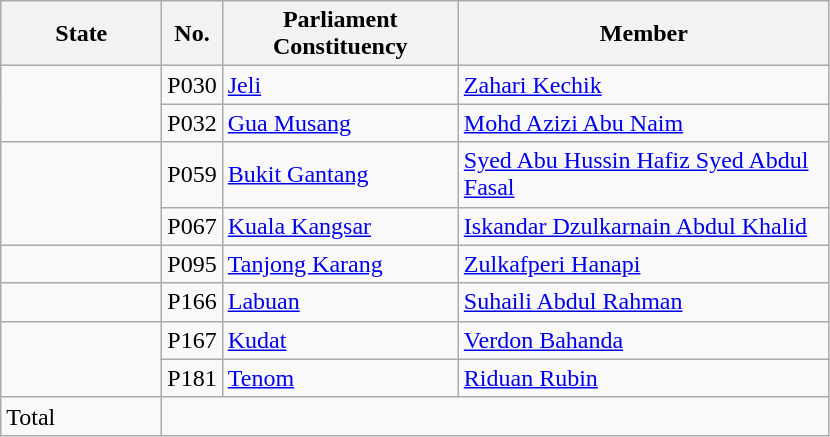<table class ="wikitable sortable">
<tr>
<th style="width:100px;">State</th>
<th style="width:30px;">No.</th>
<th style="width:150px;">Parliament Constituency</th>
<th style="width:240px;">Member</th>
</tr>
<tr>
<td rowspan=2></td>
<td>P030</td>
<td><a href='#'>Jeli</a></td>
<td><a href='#'>Zahari Kechik</a></td>
</tr>
<tr>
<td>P032</td>
<td><a href='#'>Gua Musang</a></td>
<td><a href='#'>Mohd Azizi Abu Naim</a></td>
</tr>
<tr>
<td rowspan=2></td>
<td>P059</td>
<td><a href='#'>Bukit Gantang</a></td>
<td><a href='#'>Syed Abu Hussin Hafiz Syed Abdul Fasal</a></td>
</tr>
<tr>
<td>P067</td>
<td><a href='#'>Kuala Kangsar</a></td>
<td><a href='#'>Iskandar Dzulkarnain Abdul Khalid</a></td>
</tr>
<tr>
<td></td>
<td>P095</td>
<td><a href='#'>Tanjong Karang</a></td>
<td><a href='#'>Zulkafperi Hanapi</a></td>
</tr>
<tr>
<td></td>
<td>P166</td>
<td><a href='#'>Labuan</a></td>
<td><a href='#'>Suhaili Abdul Rahman</a></td>
</tr>
<tr>
<td rowspan="2"></td>
<td>P167</td>
<td><a href='#'>Kudat</a></td>
<td><a href='#'>Verdon Bahanda</a></td>
</tr>
<tr>
<td>P181</td>
<td><a href='#'>Tenom</a></td>
<td><a href='#'>Riduan Rubin</a></td>
</tr>
<tr>
<td>Total</td>
<td colspan="4" style="width:30px;"></td>
</tr>
</table>
